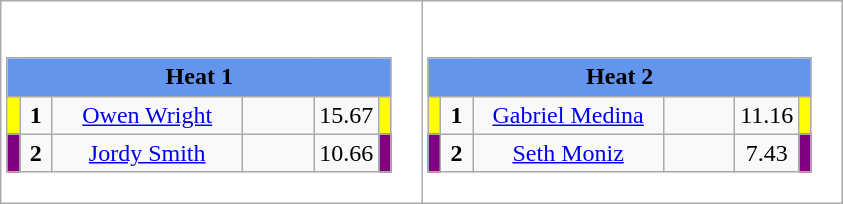<table class="wikitable" style="background:#fff;">
<tr>
<td><div><br><table class="wikitable">
<tr>
<td colspan="6"  style="text-align:center; background:#6495ed;"><strong>Heat 1</strong></td>
</tr>
<tr>
<td style="width:01px; background: #ff0;"></td>
<td style="width:14px; text-align:center;"><strong>1</strong></td>
<td style="width:120px; text-align:center;"><a href='#'>Owen Wright</a></td>
<td style="width:40px; text-align:center;"></td>
<td style="width:20px; text-align:center;">15.67</td>
<td style="width:01px; background: #ff0;"></td>
</tr>
<tr>
<td style="width:01px; background: #800080;"></td>
<td style="width:14px; text-align:center;"><strong>2</strong></td>
<td style="width:120px; text-align:center;"><a href='#'>Jordy Smith</a></td>
<td style="width:40px; text-align:center;"></td>
<td style="width:20px; text-align:center;">10.66</td>
<td style="width:01px; background: #800080;"></td>
</tr>
</table>
</div></td>
<td><div><br><table class="wikitable">
<tr>
<td colspan="6"  style="text-align:center; background:#6495ed;"><strong>Heat 2</strong></td>
</tr>
<tr>
<td style="width:01px; background: #ff0;"></td>
<td style="width:14px; text-align:center;"><strong>1</strong></td>
<td style="width:120px; text-align:center;"><a href='#'>Gabriel Medina</a></td>
<td style="width:40px; text-align:center;"></td>
<td style="width:20px; text-align:center;">11.16</td>
<td style="width:01px; background: #ff0;"></td>
</tr>
<tr>
<td style="width:01px; background: #800080;"></td>
<td style="width:14px; text-align:center;"><strong>2</strong></td>
<td style="width:120px; text-align:center;"><a href='#'>Seth Moniz</a></td>
<td style="width:40px; text-align:center;"></td>
<td style="width:20px; text-align:center;">7.43</td>
<td style="width:01px; background: #800080;"></td>
</tr>
</table>
</div></td>
</tr>
</table>
